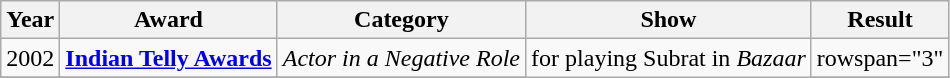<table class="wikitable">
<tr>
<th>Year</th>
<th>Award</th>
<th>Category</th>
<th>Show</th>
<th>Result</th>
</tr>
<tr>
<td>2002</td>
<td><strong><a href='#'>Indian Telly Awards</a></strong></td>
<td><em>Actor in a Negative Role</em></td>
<td rowspan="5">for playing Subrat in <em>Bazaar</em></td>
<td>rowspan="3" </td>
</tr>
<tr>
</tr>
</table>
